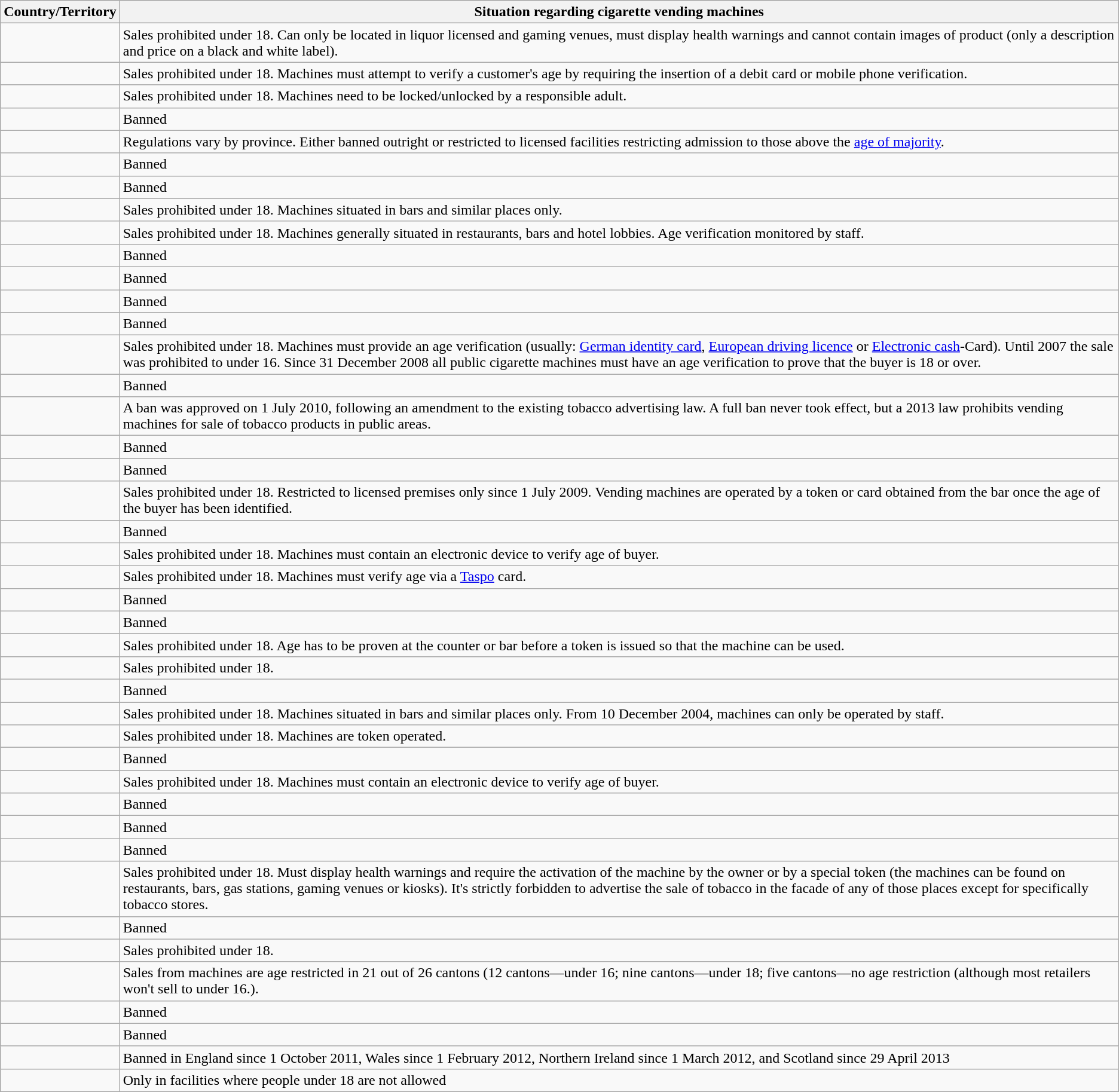<table class="wikitable">
<tr>
<th>Country/Territory</th>
<th>Situation regarding cigarette vending machines</th>
</tr>
<tr>
<td valign=top><span></span><strong></strong></td>
<td>Sales prohibited under 18. Can only be located in liquor licensed and gaming venues, must display health warnings and cannot contain images of product (only a description and price on a black and white label).</td>
</tr>
<tr>
<td valign=top><span></span><strong></strong></td>
<td>Sales prohibited under 18. Machines must attempt to verify a customer's age by requiring the insertion of a debit card or mobile phone verification.</td>
</tr>
<tr>
<td valign=top><span></span><strong></strong></td>
<td>Sales prohibited under 18. Machines need to be locked/unlocked by a responsible adult.</td>
</tr>
<tr>
<td valign=top><span></span><strong></strong></td>
<td>Banned</td>
</tr>
<tr>
<td valign=top><span></span><strong></strong></td>
<td>Regulations vary by province. Either banned outright or restricted to licensed facilities restricting admission to those above the <a href='#'>age of majority</a>.</td>
</tr>
<tr>
<td valign=top><span></span><strong></strong></td>
<td>Banned</td>
</tr>
<tr>
<td valign=top><span></span><strong></strong></td>
<td>Banned</td>
</tr>
<tr>
<td valign=top><span></span><strong></strong></td>
<td>Sales prohibited under 18. Machines situated in bars and similar places only.</td>
</tr>
<tr>
<td valign=top><span></span><strong></strong></td>
<td>Sales prohibited under 18. Machines generally situated in restaurants, bars and hotel lobbies. Age verification monitored by staff.</td>
</tr>
<tr>
<td valign=top><span></span><strong></strong></td>
<td>Banned</td>
</tr>
<tr>
<td valign=top><span></span><strong></strong></td>
<td>Banned</td>
</tr>
<tr>
<td valign=top><span></span><strong></strong></td>
<td>Banned</td>
</tr>
<tr>
<td valign=top><span></span><strong></strong></td>
<td>Banned</td>
</tr>
<tr>
<td valign=top><span></span><strong></strong></td>
<td>Sales prohibited under 18. Machines must provide an age verification (usually: <a href='#'>German identity card</a>, <a href='#'>European driving licence</a> or <a href='#'>Electronic cash</a>-Card). Until 2007 the sale was prohibited to under 16. Since 31 December 2008 all public cigarette machines must have an age verification to prove that the buyer is 18 or over.</td>
</tr>
<tr>
<td valign=top><span></span><strong></strong></td>
<td>Banned</td>
</tr>
<tr>
<td valign=top><span></span><strong></strong></td>
<td>A ban was approved on 1 July 2010, following an amendment to the existing tobacco advertising law. A full ban never took effect, but a 2013 law prohibits vending machines for sale of tobacco products in public areas.</td>
</tr>
<tr>
<td valign=top><span></span><strong></strong></td>
<td>Banned</td>
</tr>
<tr>
<td valign=top><span></span><strong></strong></td>
<td>Banned</td>
</tr>
<tr>
<td valign=top><span></span><strong></strong></td>
<td>Sales prohibited under 18. Restricted to licensed premises only since 1 July 2009. Vending machines are operated by a token or card obtained from the bar once the age of the buyer has been identified.</td>
</tr>
<tr>
<td valign=top><span></span><strong></strong></td>
<td>Banned</td>
</tr>
<tr>
<td valign=top><span></span><strong></strong></td>
<td>Sales prohibited under 18. Machines must contain an electronic device to verify age of buyer.</td>
</tr>
<tr>
<td valign=top><span></span><strong></strong></td>
<td>Sales prohibited under 18.  Machines must verify age via a <a href='#'>Taspo</a> card.</td>
</tr>
<tr>
<td valign=top><span></span><strong></strong></td>
<td>Banned</td>
</tr>
<tr>
<td valign=top><span></span><strong></strong></td>
<td>Banned</td>
</tr>
<tr>
<td valign=top><span></span><strong></strong></td>
<td>Sales prohibited under 18. Age has to be proven at the counter or bar before a token is issued so that the machine can be used.</td>
</tr>
<tr>
<td valign=top><span></span><strong></strong></td>
<td>Sales prohibited under 18.</td>
</tr>
<tr>
<td valign=top><span></span><strong></strong></td>
<td>Banned</td>
</tr>
<tr>
<td valign=top><span></span><strong></strong></td>
<td>Sales prohibited under 18. Machines situated in bars and similar places only. From 10 December 2004, machines can only be operated by staff.</td>
</tr>
<tr>
<td valign=top><span></span><strong></strong></td>
<td>Sales prohibited under 18. Machines are token operated.</td>
</tr>
<tr>
<td valign=top><span></span><strong></strong></td>
<td>Banned</td>
</tr>
<tr>
<td valign=top><span></span><strong></strong></td>
<td>Sales prohibited under 18. Machines must contain an electronic device to verify age of buyer.</td>
</tr>
<tr>
<td valign=top><span></span><strong></strong></td>
<td>Banned</td>
</tr>
<tr>
<td valign=top><span></span><strong></strong></td>
<td>Banned</td>
</tr>
<tr>
<td valign=top><span></span><strong></strong></td>
<td>Banned</td>
</tr>
<tr>
<td valign=top><span></span><strong></strong></td>
<td>Sales prohibited under 18. Must display health warnings and require the activation of the machine by the owner or by a special token (the machines can be found on restaurants, bars, gas stations, gaming venues or kiosks). It's strictly forbidden to advertise the sale of tobacco in the facade of any of those places except for specifically tobacco stores.</td>
</tr>
<tr>
<td valign=top><span></span><strong></strong></td>
<td>Banned</td>
</tr>
<tr>
<td valign=top><span></span><strong></strong></td>
<td>Sales prohibited under 18.</td>
</tr>
<tr>
<td valign=top><span></span><strong></strong></td>
<td>Sales from machines are age restricted in 21 out of 26 cantons (12 cantons—under 16; nine cantons—under 18; five cantons—no age restriction (although most retailers won't sell to under 16.).</td>
</tr>
<tr>
<td><strong></strong></td>
<td>Banned</td>
</tr>
<tr>
<td valign=top><span></span><strong></strong></td>
<td>Banned</td>
</tr>
<tr>
<td valign=top><span></span><strong></strong></td>
<td>Banned in England since 1 October 2011, Wales since 1 February 2012, Northern Ireland since 1 March 2012, and Scotland since 29 April 2013</td>
</tr>
<tr>
<td valign=top><span></span><strong></strong></td>
<td>Only in facilities where people under 18 are not allowed</td>
</tr>
</table>
